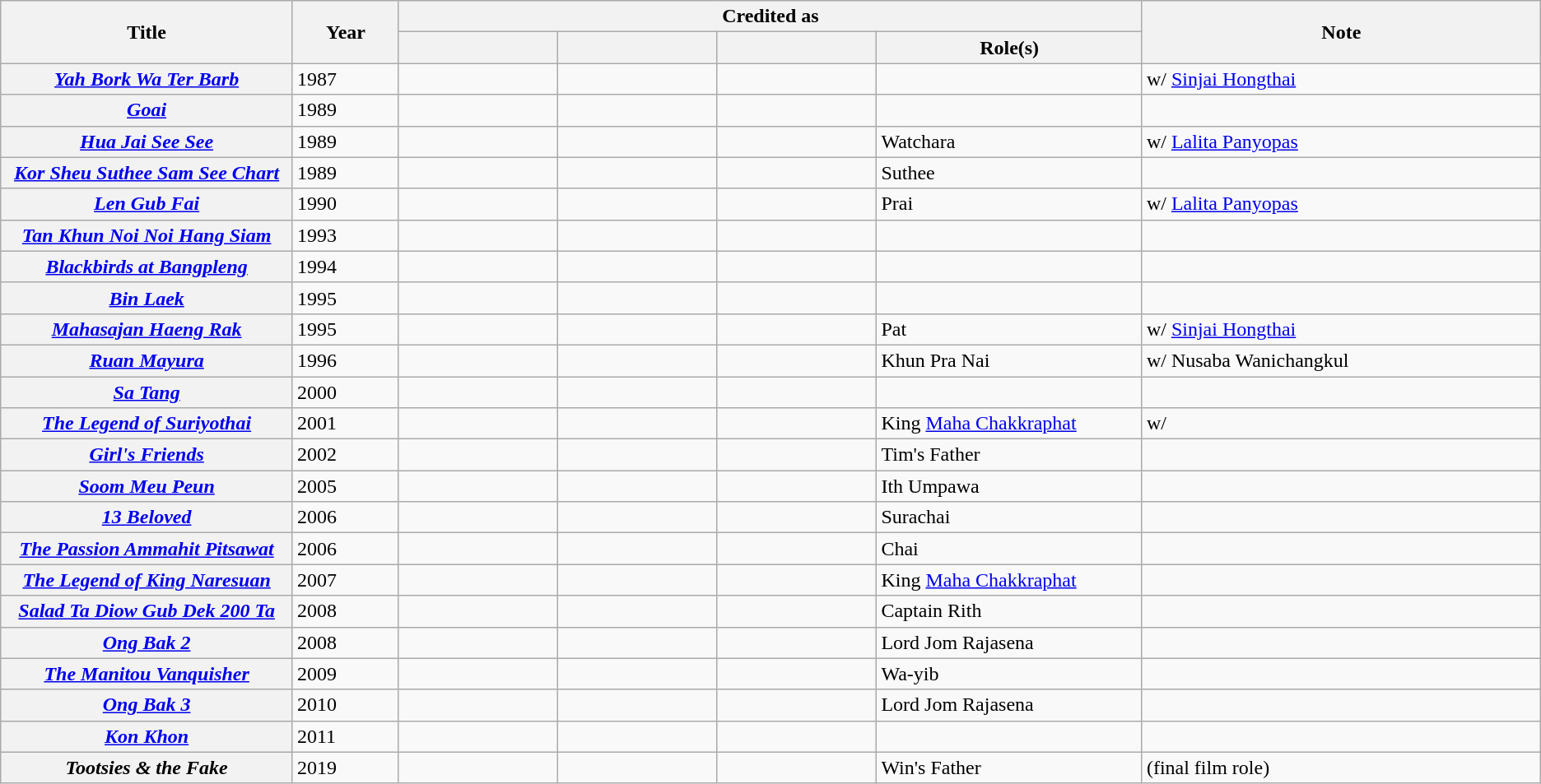<table class="wikitable sortable plainrowheaders">
<tr>
<th width="11%" rowspan="2" scope="col">Title</th>
<th width="4%" rowspan="2" scope="col">Year</th>
<th colspan="4" scope="col">Credited as</th>
<th width="15%" rowspan="2" scope="col" class="unsortable">Note</th>
</tr>
<tr>
<th width="6%" scope="col"></th>
<th width="6%" scope="col"></th>
<th width="6%" scope="col"></th>
<th width="10%" scope="col">Role(s)</th>
</tr>
<tr>
<th scope="row"><em><a href='#'>Yah Bork Wa Ter Barb</a></em></th>
<td>1987</td>
<td></td>
<td></td>
<td></td>
<td></td>
<td>w/ <a href='#'>Sinjai Hongthai</a></td>
</tr>
<tr>
<th scope="row"><em><a href='#'>Goai</a></em></th>
<td>1989</td>
<td></td>
<td></td>
<td></td>
<td></td>
<td></td>
</tr>
<tr>
<th scope="row"><em><a href='#'>Hua Jai See See</a></em></th>
<td>1989</td>
<td></td>
<td></td>
<td></td>
<td>Watchara</td>
<td>w/ <a href='#'>Lalita Panyopas</a></td>
</tr>
<tr>
<th scope="row"><em><a href='#'>Kor Sheu Suthee Sam See Chart</a></em></th>
<td>1989</td>
<td></td>
<td></td>
<td></td>
<td>Suthee</td>
<td></td>
</tr>
<tr>
<th scope="row"><em><a href='#'>Len Gub Fai</a></em></th>
<td>1990</td>
<td></td>
<td></td>
<td></td>
<td>Prai</td>
<td>w/ <a href='#'>Lalita Panyopas</a></td>
</tr>
<tr>
<th scope="row"><em><a href='#'>Tan Khun Noi Noi Hang Siam</a></em></th>
<td>1993</td>
<td></td>
<td></td>
<td></td>
<td></td>
<td></td>
</tr>
<tr>
<th scope="row"><em><a href='#'>Blackbirds at Bangpleng</a></em></th>
<td>1994</td>
<td></td>
<td></td>
<td></td>
<td></td>
<td></td>
</tr>
<tr>
<th scope="row"><em><a href='#'>Bin Laek</a></em></th>
<td>1995</td>
<td></td>
<td></td>
<td></td>
<td></td>
<td></td>
</tr>
<tr>
<th scope="row"><em><a href='#'>Mahasajan Haeng Rak</a></em></th>
<td>1995</td>
<td></td>
<td></td>
<td></td>
<td>Pat</td>
<td>w/ <a href='#'>Sinjai Hongthai</a></td>
</tr>
<tr>
<th scope="row"><em><a href='#'>Ruan Mayura</a></em></th>
<td>1996</td>
<td></td>
<td></td>
<td></td>
<td>Khun Pra Nai</td>
<td>w/ Nusaba Wanichangkul</td>
</tr>
<tr>
<th scope="row"><em><a href='#'>Sa Tang</a></em></th>
<td>2000</td>
<td></td>
<td></td>
<td></td>
<td></td>
<td></td>
</tr>
<tr>
<th scope="row"><em><a href='#'>The Legend of Suriyothai</a></em></th>
<td>2001</td>
<td></td>
<td></td>
<td></td>
<td>King <a href='#'>Maha Chakkraphat</a></td>
<td>w/</td>
</tr>
<tr>
<th scope="row"><em><a href='#'>Girl's Friends</a></em></th>
<td>2002</td>
<td></td>
<td></td>
<td></td>
<td>Tim's Father</td>
<td></td>
</tr>
<tr>
<th scope="row"><em><a href='#'>Soom Meu Peun</a></em></th>
<td>2005</td>
<td></td>
<td></td>
<td></td>
<td>Ith Umpawa</td>
<td></td>
</tr>
<tr>
<th scope="row"><em><a href='#'>13 Beloved</a></em></th>
<td>2006</td>
<td></td>
<td></td>
<td></td>
<td>Surachai</td>
<td></td>
</tr>
<tr>
<th scope="row"><em><a href='#'>The Passion Ammahit Pitsawat</a></em></th>
<td>2006</td>
<td></td>
<td></td>
<td></td>
<td>Chai</td>
<td></td>
</tr>
<tr>
<th scope="row"><em><a href='#'>The Legend of King Naresuan</a></em></th>
<td>2007</td>
<td></td>
<td></td>
<td></td>
<td>King <a href='#'>Maha Chakkraphat</a></td>
<td></td>
</tr>
<tr>
<th scope="row"><em><a href='#'>Salad Ta Diow Gub Dek 200 Ta</a></em></th>
<td>2008</td>
<td></td>
<td></td>
<td></td>
<td>Captain Rith</td>
<td></td>
</tr>
<tr>
<th scope="row"><em><a href='#'>Ong Bak 2</a></em></th>
<td>2008</td>
<td></td>
<td></td>
<td></td>
<td>Lord Jom Rajasena</td>
<td></td>
</tr>
<tr>
<th scope="row"><em><a href='#'>The Manitou Vanquisher</a></em></th>
<td>2009</td>
<td></td>
<td></td>
<td></td>
<td>Wa-yib</td>
<td></td>
</tr>
<tr>
<th scope="row"><em><a href='#'>Ong Bak 3</a></em></th>
<td>2010</td>
<td></td>
<td></td>
<td></td>
<td>Lord Jom Rajasena</td>
<td></td>
</tr>
<tr>
<th scope="row"><em><a href='#'>Kon Khon</a></em></th>
<td>2011</td>
<td></td>
<td></td>
<td></td>
<td></td>
<td></td>
</tr>
<tr>
<th scope="row"><em>Tootsies & the Fake</em></th>
<td>2019</td>
<td></td>
<td></td>
<td></td>
<td>Win's Father</td>
<td>(final film role)</td>
</tr>
</table>
